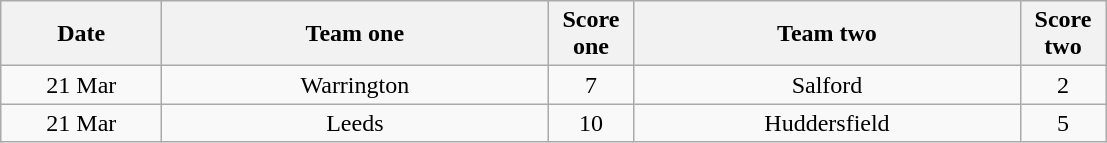<table class="wikitable" style="text-align: center">
<tr>
<th width=100>Date</th>
<th width=250>Team one</th>
<th width=50>Score one</th>
<th width=250>Team two</th>
<th width=50>Score two</th>
</tr>
<tr>
<td>21 Mar</td>
<td>Warrington</td>
<td>7</td>
<td>Salford</td>
<td>2</td>
</tr>
<tr>
<td>21 Mar</td>
<td>Leeds</td>
<td>10</td>
<td>Huddersfield</td>
<td>5</td>
</tr>
</table>
